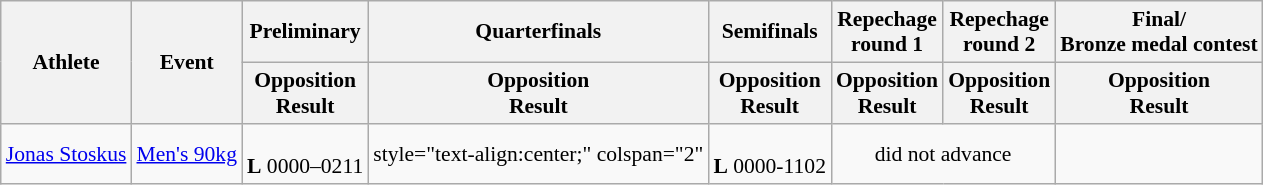<table class= wikitable style="font-size:90%">
<tr>
<th rowspan="2">Athlete</th>
<th rowspan="2">Event</th>
<th>Preliminary</th>
<th>Quarterfinals</th>
<th>Semifinals</th>
<th>Repechage <br>round 1</th>
<th>Repechage <br>round 2</th>
<th>Final/<br>Bronze medal contest</th>
</tr>
<tr>
<th>Opposition<br>Result</th>
<th>Opposition<br>Result</th>
<th>Opposition<br>Result</th>
<th>Opposition<br>Result</th>
<th>Opposition<br>Result</th>
<th>Opposition<br>Result</th>
</tr>
<tr>
<td><a href='#'>Jonas Stoskus</a></td>
<td style="text-align:center;"><a href='#'>Men's 90kg</a></td>
<td style="text-align:center;"><br> <strong>L</strong> 0000–0211</td>
<td>style="text-align:center;" colspan="2" </td>
<td style="text-align:center;"><br> <strong>L</strong> 0000-1102</td>
<td style="text-align:center;" colspan="2">did not advance</td>
</tr>
</table>
